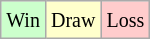<table class="wikitable">
<tr>
<td style="background-color: #CCFFCC;"><small>Win</small></td>
<td style="background-color: #FFFFCC;"><small>Draw</small></td>
<td style="background-color: #FFCCCC;"><small>Loss</small></td>
</tr>
</table>
